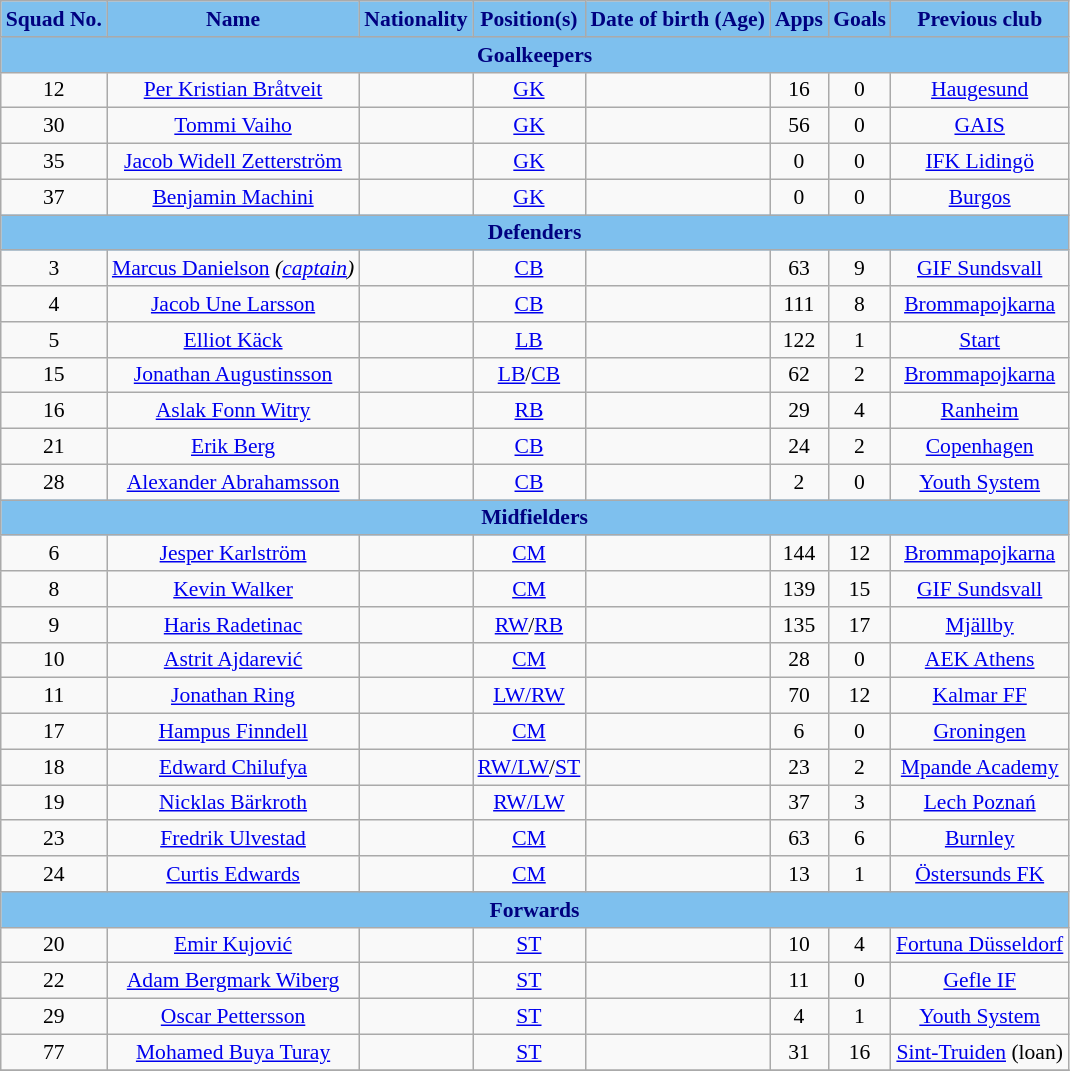<table class="wikitable" style="text-align:center; font-size:90%;">
<tr>
<th style="background:#7EC0EE; color:#000080; text-align:center;">Squad No.</th>
<th style="background:#7EC0EE; color:#000080; text-align:center;">Name</th>
<th style="background:#7EC0EE; color:#000080; text-align:center;">Nationality</th>
<th style="background:#7EC0EE; color:#000080; text-align:center;">Position(s)</th>
<th style="background:#7EC0EE; color:#000080; text-align:center;">Date of birth (Age)</th>
<th style="background:#7EC0EE; color:#000080; text-align:center;">Apps</th>
<th style="background:#7EC0EE; color:#000080; text-align:center;">Goals</th>
<th style="background:#7EC0EE; color:#000080; text-align:center;">Previous club</th>
</tr>
<tr>
<th colspan="9" style="background:#7EC0EE; color:#000080; text-align:center"><strong>Goalkeepers</strong></th>
</tr>
<tr>
<td>12</td>
<td><a href='#'>Per Kristian Bråtveit</a></td>
<td></td>
<td><a href='#'>GK</a></td>
<td></td>
<td>16</td>
<td>0</td>
<td> <a href='#'>Haugesund</a></td>
</tr>
<tr>
<td>30</td>
<td><a href='#'>Tommi Vaiho</a></td>
<td> </td>
<td><a href='#'>GK</a></td>
<td></td>
<td>56</td>
<td>0</td>
<td> <a href='#'>GAIS</a></td>
</tr>
<tr>
<td>35</td>
<td><a href='#'>Jacob Widell Zetterström</a></td>
<td></td>
<td><a href='#'>GK</a></td>
<td></td>
<td>0</td>
<td>0</td>
<td> <a href='#'>IFK Lidingö</a></td>
</tr>
<tr>
<td>37</td>
<td><a href='#'>Benjamin Machini</a></td>
<td> </td>
<td><a href='#'>GK</a></td>
<td></td>
<td>0</td>
<td>0</td>
<td> <a href='#'>Burgos</a></td>
</tr>
<tr>
<th colspan="9" style="background:#7EC0EE; color:#000080; text-align:center"><strong>Defenders</strong></th>
</tr>
<tr>
<td>3</td>
<td><a href='#'>Marcus Danielson</a> <em>(<a href='#'>captain</a>)</em></td>
<td></td>
<td><a href='#'>CB</a></td>
<td></td>
<td>63</td>
<td>9</td>
<td> <a href='#'>GIF Sundsvall</a></td>
</tr>
<tr>
<td>4</td>
<td><a href='#'>Jacob Une Larsson</a></td>
<td></td>
<td><a href='#'>CB</a></td>
<td></td>
<td>111</td>
<td>8</td>
<td> <a href='#'>Brommapojkarna</a></td>
</tr>
<tr>
<td>5</td>
<td><a href='#'>Elliot Käck</a></td>
<td></td>
<td><a href='#'>LB</a></td>
<td></td>
<td>122</td>
<td>1</td>
<td> <a href='#'>Start</a></td>
</tr>
<tr>
<td>15</td>
<td><a href='#'>Jonathan Augustinsson</a></td>
<td></td>
<td><a href='#'>LB</a>/<a href='#'>CB</a></td>
<td></td>
<td>62</td>
<td>2</td>
<td> <a href='#'>Brommapojkarna</a></td>
</tr>
<tr>
<td>16</td>
<td><a href='#'>Aslak Fonn Witry</a></td>
<td></td>
<td><a href='#'>RB</a></td>
<td></td>
<td>29</td>
<td>4</td>
<td> <a href='#'>Ranheim</a></td>
</tr>
<tr>
<td>21</td>
<td><a href='#'>Erik Berg</a></td>
<td></td>
<td><a href='#'>CB</a></td>
<td></td>
<td>24</td>
<td>2</td>
<td> <a href='#'>Copenhagen</a></td>
</tr>
<tr>
<td>28</td>
<td><a href='#'>Alexander Abrahamsson</a></td>
<td></td>
<td><a href='#'>CB</a></td>
<td></td>
<td>2</td>
<td>0</td>
<td><a href='#'>Youth System</a></td>
</tr>
<tr>
<th colspan="9" style="background:#7EC0EE; color:#000080; text-align:center"><strong>Midfielders</strong></th>
</tr>
<tr>
<td>6</td>
<td><a href='#'>Jesper Karlström</a></td>
<td></td>
<td><a href='#'>CM</a></td>
<td></td>
<td>144</td>
<td>12</td>
<td> <a href='#'>Brommapojkarna</a></td>
</tr>
<tr>
<td>8</td>
<td><a href='#'>Kevin Walker</a></td>
<td> </td>
<td><a href='#'>CM</a></td>
<td></td>
<td>139</td>
<td>15</td>
<td> <a href='#'>GIF Sundsvall</a></td>
</tr>
<tr>
<td>9</td>
<td><a href='#'>Haris Radetinac</a></td>
<td></td>
<td><a href='#'>RW</a>/<a href='#'>RB</a></td>
<td></td>
<td>135</td>
<td>17</td>
<td> <a href='#'>Mjällby</a></td>
</tr>
<tr>
<td>10</td>
<td><a href='#'>Astrit Ajdarević</a></td>
<td> </td>
<td><a href='#'>CM</a></td>
<td></td>
<td>28</td>
<td>0</td>
<td> <a href='#'>AEK Athens</a></td>
</tr>
<tr>
<td>11</td>
<td><a href='#'>Jonathan Ring</a></td>
<td></td>
<td><a href='#'>LW/RW</a></td>
<td></td>
<td>70</td>
<td>12</td>
<td> <a href='#'>Kalmar FF</a></td>
</tr>
<tr>
<td>17</td>
<td><a href='#'>Hampus Finndell</a></td>
<td></td>
<td><a href='#'>CM</a></td>
<td></td>
<td>6</td>
<td>0</td>
<td> <a href='#'>Groningen</a></td>
</tr>
<tr>
<td>18</td>
<td><a href='#'>Edward Chilufya</a></td>
<td></td>
<td><a href='#'>RW/LW</a>/<a href='#'>ST</a></td>
<td></td>
<td>23</td>
<td>2</td>
<td> <a href='#'>Mpande Academy</a></td>
</tr>
<tr>
<td>19</td>
<td><a href='#'>Nicklas Bärkroth</a></td>
<td></td>
<td><a href='#'>RW/LW</a></td>
<td></td>
<td>37</td>
<td>3</td>
<td> <a href='#'>Lech Poznań</a></td>
</tr>
<tr>
<td>23</td>
<td><a href='#'>Fredrik Ulvestad</a></td>
<td></td>
<td><a href='#'>CM</a></td>
<td></td>
<td>63</td>
<td>6</td>
<td> <a href='#'>Burnley</a></td>
</tr>
<tr>
<td>24</td>
<td><a href='#'>Curtis Edwards</a></td>
<td></td>
<td><a href='#'>CM</a></td>
<td></td>
<td>13</td>
<td>1</td>
<td> <a href='#'>Östersunds FK</a></td>
</tr>
<tr>
<th colspan="9" style="background:#7EC0EE; color:#000080; text-align:center"><strong>Forwards</strong></th>
</tr>
<tr>
<td>20</td>
<td><a href='#'>Emir Kujović</a></td>
<td> </td>
<td><a href='#'>ST</a></td>
<td></td>
<td>10</td>
<td>4</td>
<td> <a href='#'>Fortuna Düsseldorf</a></td>
</tr>
<tr>
<td>22</td>
<td><a href='#'>Adam Bergmark Wiberg</a></td>
<td></td>
<td><a href='#'>ST</a></td>
<td></td>
<td>11</td>
<td>0</td>
<td> <a href='#'>Gefle IF</a></td>
</tr>
<tr>
<td>29</td>
<td><a href='#'>Oscar Pettersson</a></td>
<td></td>
<td><a href='#'>ST</a></td>
<td></td>
<td>4</td>
<td>1</td>
<td><a href='#'>Youth System</a></td>
</tr>
<tr>
<td>77</td>
<td><a href='#'>Mohamed Buya Turay</a></td>
<td></td>
<td><a href='#'>ST</a></td>
<td></td>
<td>31</td>
<td>16</td>
<td> <a href='#'>Sint-Truiden</a> (loan)</td>
</tr>
<tr>
</tr>
</table>
